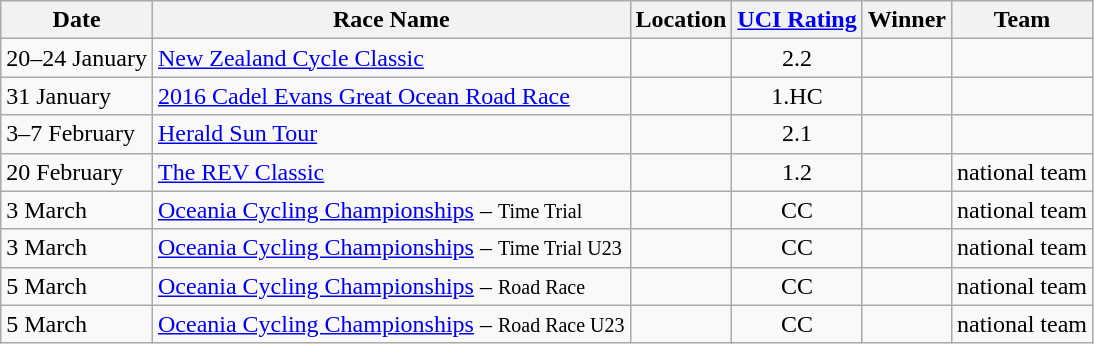<table class="wikitable sortable">
<tr>
<th>Date</th>
<th>Race Name</th>
<th>Location</th>
<th><a href='#'>UCI Rating</a></th>
<th>Winner</th>
<th>Team</th>
</tr>
<tr>
<td>20–24 January</td>
<td><a href='#'>New Zealand Cycle Classic</a></td>
<td></td>
<td align=center>2.2</td>
<td></td>
<td></td>
</tr>
<tr>
<td>31 January</td>
<td><a href='#'>2016 Cadel Evans Great Ocean Road Race</a></td>
<td></td>
<td align=center>1.HC</td>
<td></td>
<td></td>
</tr>
<tr>
<td>3–7 February</td>
<td><a href='#'>Herald Sun Tour</a></td>
<td></td>
<td align=center>2.1</td>
<td></td>
<td></td>
</tr>
<tr>
<td>20 February</td>
<td><a href='#'>The REV Classic</a></td>
<td></td>
<td align=center>1.2</td>
<td></td>
<td> national team</td>
</tr>
<tr>
<td>3 March</td>
<td><a href='#'>Oceania Cycling Championships</a> – <small>Time Trial</small></td>
<td></td>
<td align=center>CC</td>
<td></td>
<td> national team</td>
</tr>
<tr>
<td>3 March</td>
<td><a href='#'>Oceania Cycling Championships</a> – <small>Time Trial U23</small></td>
<td></td>
<td align=center>CC</td>
<td></td>
<td> national team</td>
</tr>
<tr>
<td>5 March</td>
<td><a href='#'>Oceania Cycling Championships</a> – <small>Road Race</small></td>
<td></td>
<td align=center>CC</td>
<td></td>
<td> national team</td>
</tr>
<tr>
<td>5 March</td>
<td><a href='#'>Oceania Cycling Championships</a> – <small>Road Race U23</small></td>
<td></td>
<td align=center>CC</td>
<td></td>
<td> national team</td>
</tr>
</table>
